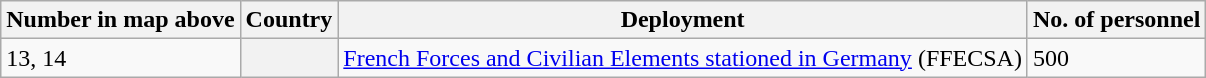<table class="wikitable">
<tr>
<th>Number in map above</th>
<th>Country</th>
<th>Deployment</th>
<th>No. of personnel</th>
</tr>
<tr>
<td>13, 14</td>
<th></th>
<td><a href='#'>French Forces and Civilian Elements stationed in Germany</a> (FFECSA)</td>
<td>500</td>
</tr>
</table>
